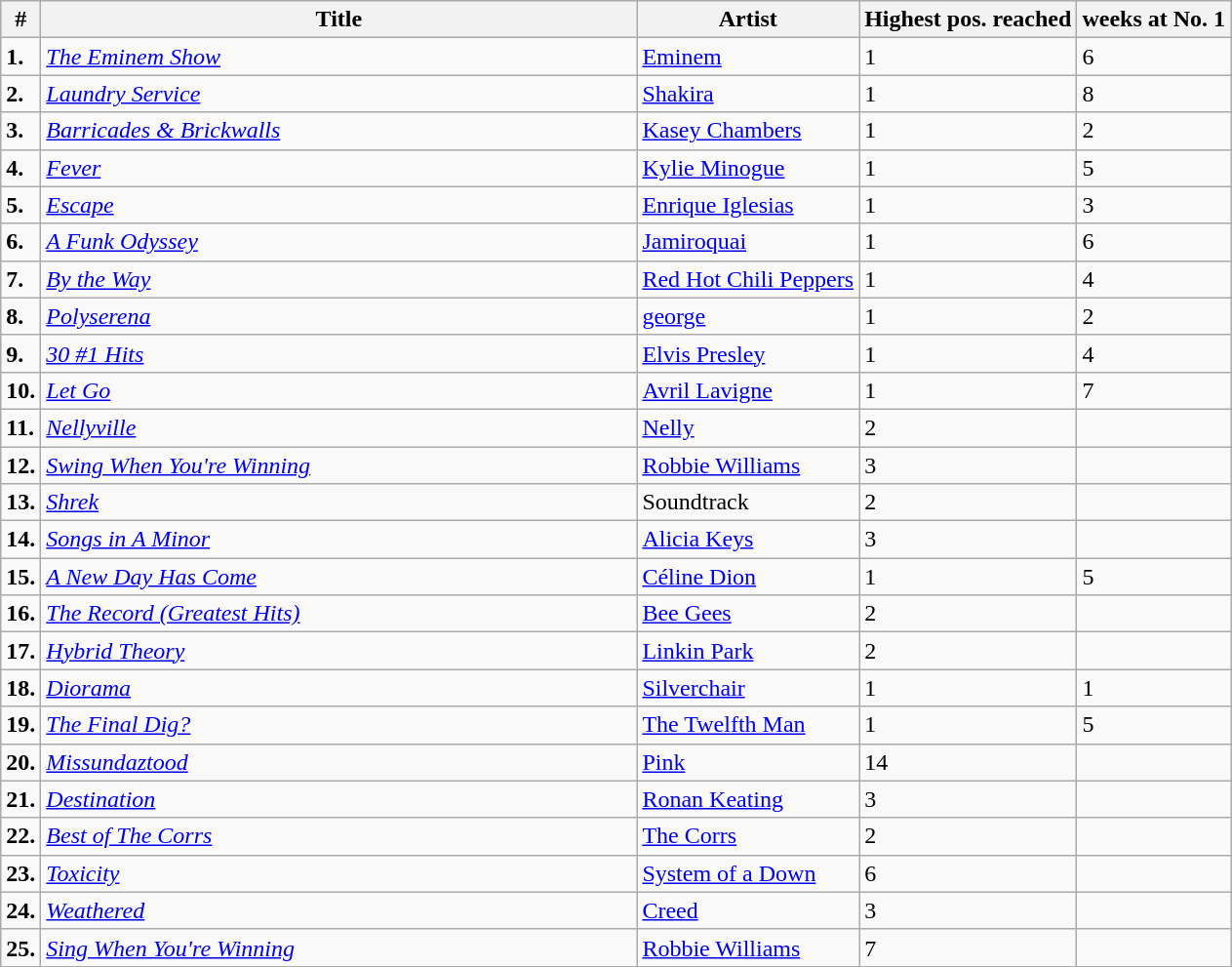<table class="wikitable">
<tr>
<th>#</th>
<th width="400">Title</th>
<th>Artist</th>
<th>Highest pos. reached</th>
<th>weeks at No. 1</th>
</tr>
<tr>
<td><strong>1.</strong></td>
<td><em><a href='#'>The Eminem Show</a></em></td>
<td><a href='#'>Eminem</a></td>
<td>1</td>
<td>6</td>
</tr>
<tr>
<td><strong>2.</strong></td>
<td><em><a href='#'>Laundry Service</a></em></td>
<td><a href='#'>Shakira</a></td>
<td>1</td>
<td>8</td>
</tr>
<tr>
<td><strong>3.</strong></td>
<td><em><a href='#'>Barricades & Brickwalls</a></em></td>
<td><a href='#'>Kasey Chambers</a></td>
<td>1</td>
<td>2</td>
</tr>
<tr>
<td><strong>4.</strong></td>
<td><em><a href='#'>Fever</a></em></td>
<td><a href='#'>Kylie Minogue</a></td>
<td>1</td>
<td>5</td>
</tr>
<tr>
<td><strong>5.</strong></td>
<td><em><a href='#'>Escape</a></em></td>
<td><a href='#'>Enrique Iglesias</a></td>
<td>1</td>
<td>3</td>
</tr>
<tr>
<td><strong>6.</strong></td>
<td><em><a href='#'>A Funk Odyssey</a></em></td>
<td><a href='#'>Jamiroquai</a></td>
<td>1</td>
<td>6</td>
</tr>
<tr>
<td><strong>7.</strong></td>
<td><em><a href='#'>By the Way</a></em></td>
<td><a href='#'>Red Hot Chili Peppers</a></td>
<td>1</td>
<td>4</td>
</tr>
<tr>
<td><strong>8.</strong></td>
<td><em><a href='#'>Polyserena</a></em></td>
<td><a href='#'>george</a></td>
<td>1</td>
<td>2</td>
</tr>
<tr>
<td><strong>9.</strong></td>
<td><em><a href='#'>30 #1 Hits</a></em></td>
<td><a href='#'>Elvis Presley</a></td>
<td>1</td>
<td>4</td>
</tr>
<tr>
<td><strong>10.</strong></td>
<td><em><a href='#'>Let Go</a></em></td>
<td><a href='#'>Avril Lavigne</a></td>
<td>1</td>
<td>7</td>
</tr>
<tr>
<td><strong>11.</strong></td>
<td><em><a href='#'>Nellyville</a></em></td>
<td><a href='#'>Nelly</a></td>
<td>2</td>
<td></td>
</tr>
<tr>
<td><strong>12.</strong></td>
<td><em><a href='#'>Swing When You're Winning</a></em></td>
<td><a href='#'>Robbie Williams</a></td>
<td>3</td>
<td></td>
</tr>
<tr>
<td><strong>13.</strong></td>
<td><em><a href='#'>Shrek</a></em></td>
<td>Soundtrack</td>
<td>2</td>
<td></td>
</tr>
<tr>
<td><strong>14.</strong></td>
<td><em><a href='#'>Songs in A Minor</a></em></td>
<td><a href='#'>Alicia Keys</a></td>
<td>3</td>
<td></td>
</tr>
<tr>
<td><strong>15.</strong></td>
<td><em><a href='#'>A New Day Has Come</a></em></td>
<td><a href='#'>Céline Dion</a></td>
<td>1</td>
<td>5</td>
</tr>
<tr>
<td><strong>16.</strong></td>
<td><em><a href='#'>The Record (Greatest Hits)</a></em></td>
<td><a href='#'>Bee Gees</a></td>
<td>2</td>
<td></td>
</tr>
<tr>
<td><strong>17.</strong></td>
<td><em><a href='#'>Hybrid Theory</a></em></td>
<td><a href='#'>Linkin Park</a></td>
<td>2</td>
<td></td>
</tr>
<tr>
<td><strong>18.</strong></td>
<td><em><a href='#'>Diorama</a></em></td>
<td><a href='#'>Silverchair</a></td>
<td>1</td>
<td>1</td>
</tr>
<tr>
<td><strong>19.</strong></td>
<td><em><a href='#'>The Final Dig?</a></em></td>
<td><a href='#'>The Twelfth Man</a></td>
<td>1</td>
<td>5</td>
</tr>
<tr>
<td><strong>20.</strong></td>
<td><em><a href='#'>Missundaztood</a></em></td>
<td><a href='#'>Pink</a></td>
<td>14</td>
<td></td>
</tr>
<tr>
<td><strong>21.</strong></td>
<td><em><a href='#'>Destination</a></em></td>
<td><a href='#'>Ronan Keating</a></td>
<td>3</td>
<td></td>
</tr>
<tr>
<td><strong>22.</strong></td>
<td><em><a href='#'>Best of The Corrs</a></em></td>
<td><a href='#'>The Corrs</a></td>
<td>2</td>
<td></td>
</tr>
<tr>
<td><strong>23.</strong></td>
<td><em><a href='#'>Toxicity</a></em></td>
<td><a href='#'>System of a Down</a></td>
<td>6</td>
<td></td>
</tr>
<tr>
<td><strong>24.</strong></td>
<td><em><a href='#'>Weathered</a></em></td>
<td><a href='#'>Creed</a></td>
<td>3</td>
<td></td>
</tr>
<tr>
<td><strong>25.</strong></td>
<td><em><a href='#'>Sing When You're Winning</a></em></td>
<td><a href='#'>Robbie Williams</a></td>
<td>7</td>
<td></td>
</tr>
</table>
